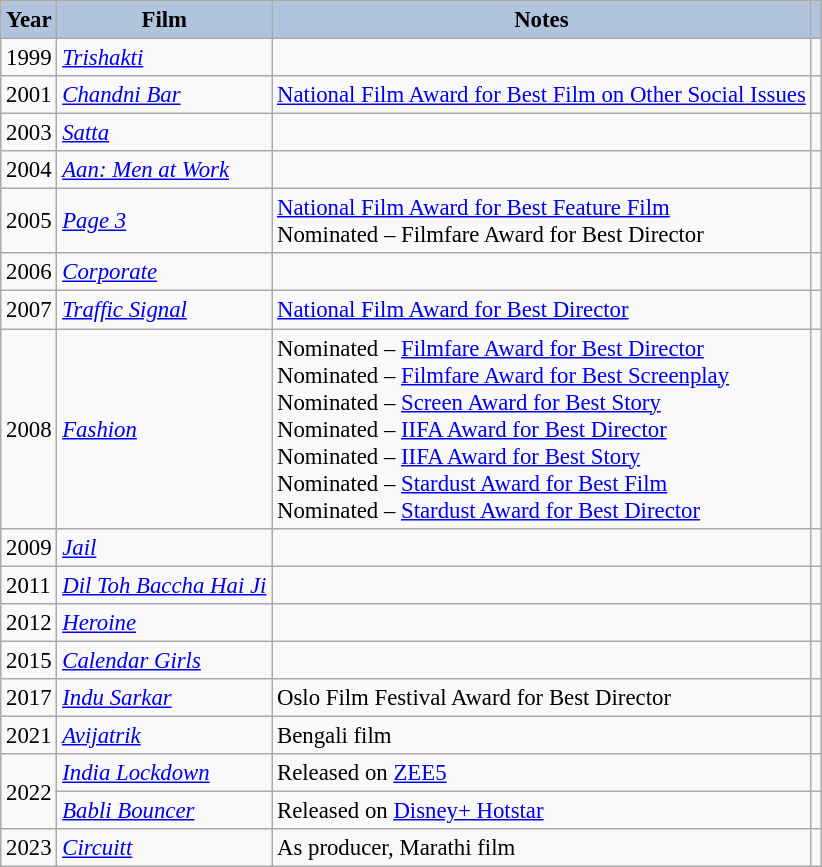<table class="wikitable" style="font-size: 95%;">
<tr>
<th style="background:#B0C4DE;">Year</th>
<th style="background:#B0C4DE;">Film</th>
<th style="background:#B0C4DE;">Notes</th>
<th style="background:#B0C4DE;"></th>
</tr>
<tr>
<td>1999</td>
<td><em><a href='#'>Trishakti</a></em></td>
<td></td>
<td></td>
</tr>
<tr>
<td>2001</td>
<td><em><a href='#'>Chandni Bar</a></em></td>
<td><a href='#'>National Film Award for Best Film on Other Social Issues</a></td>
<td></td>
</tr>
<tr>
<td>2003</td>
<td><em><a href='#'>Satta</a></em></td>
<td></td>
<td></td>
</tr>
<tr>
<td>2004</td>
<td><em><a href='#'>Aan: Men at Work</a></em></td>
<td></td>
<td></td>
</tr>
<tr>
<td>2005</td>
<td><em><a href='#'>Page 3</a></em></td>
<td><a href='#'>National Film Award for Best Feature Film</a><br>Nominated – Filmfare Award for Best Director</td>
<td></td>
</tr>
<tr>
<td>2006</td>
<td><em><a href='#'>Corporate</a></em></td>
<td></td>
<td></td>
</tr>
<tr>
<td>2007</td>
<td><em><a href='#'>Traffic Signal</a></em></td>
<td><a href='#'>National Film Award for Best Director</a></td>
<td></td>
</tr>
<tr>
<td>2008</td>
<td><em><a href='#'>Fashion</a></em></td>
<td>Nominated – <a href='#'>Filmfare Award for Best Director</a><br>Nominated – <a href='#'>Filmfare Award for Best Screenplay</a><br>Nominated – <a href='#'>Screen Award for Best Story</a><br>Nominated – <a href='#'>IIFA Award for Best Director</a><br>Nominated – <a href='#'>IIFA Award for Best Story</a><br>Nominated – <a href='#'>Stardust Award for Best Film</a><br>Nominated – <a href='#'>Stardust Award for Best Director</a></td>
<td></td>
</tr>
<tr>
<td>2009</td>
<td><em><a href='#'>Jail</a></em></td>
<td></td>
<td></td>
</tr>
<tr>
<td>2011</td>
<td><em><a href='#'>Dil Toh Baccha Hai Ji</a></em></td>
<td></td>
<td></td>
</tr>
<tr>
<td>2012</td>
<td><em><a href='#'>Heroine</a></em></td>
<td></td>
<td></td>
</tr>
<tr>
<td>2015</td>
<td><a href='#'><em>Calendar Girls</em></a></td>
<td></td>
<td></td>
</tr>
<tr>
<td>2017</td>
<td><em><a href='#'>Indu Sarkar</a></em></td>
<td>Oslo Film Festival Award for Best Director</td>
<td></td>
</tr>
<tr>
<td>2021</td>
<td><em><a href='#'>Avijatrik</a></em></td>
<td>Bengali film</td>
<td></td>
</tr>
<tr>
<td rowspan="2">2022</td>
<td><em><a href='#'>India Lockdown</a></em></td>
<td>Released on <a href='#'>ZEE5</a></td>
<td></td>
</tr>
<tr>
<td><em><a href='#'>Babli Bouncer</a></em></td>
<td>Released on <a href='#'>Disney+ Hotstar</a></td>
<td></td>
</tr>
<tr>
<td>2023</td>
<td><em><a href='#'>Circuitt</a></em></td>
<td>As producer, Marathi film</td>
<td></td>
</tr>
</table>
